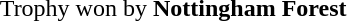<table width="100%">
<tr>
<td align="right">Trophy won by <strong>Nottingham Forest</strong></td>
</tr>
</table>
